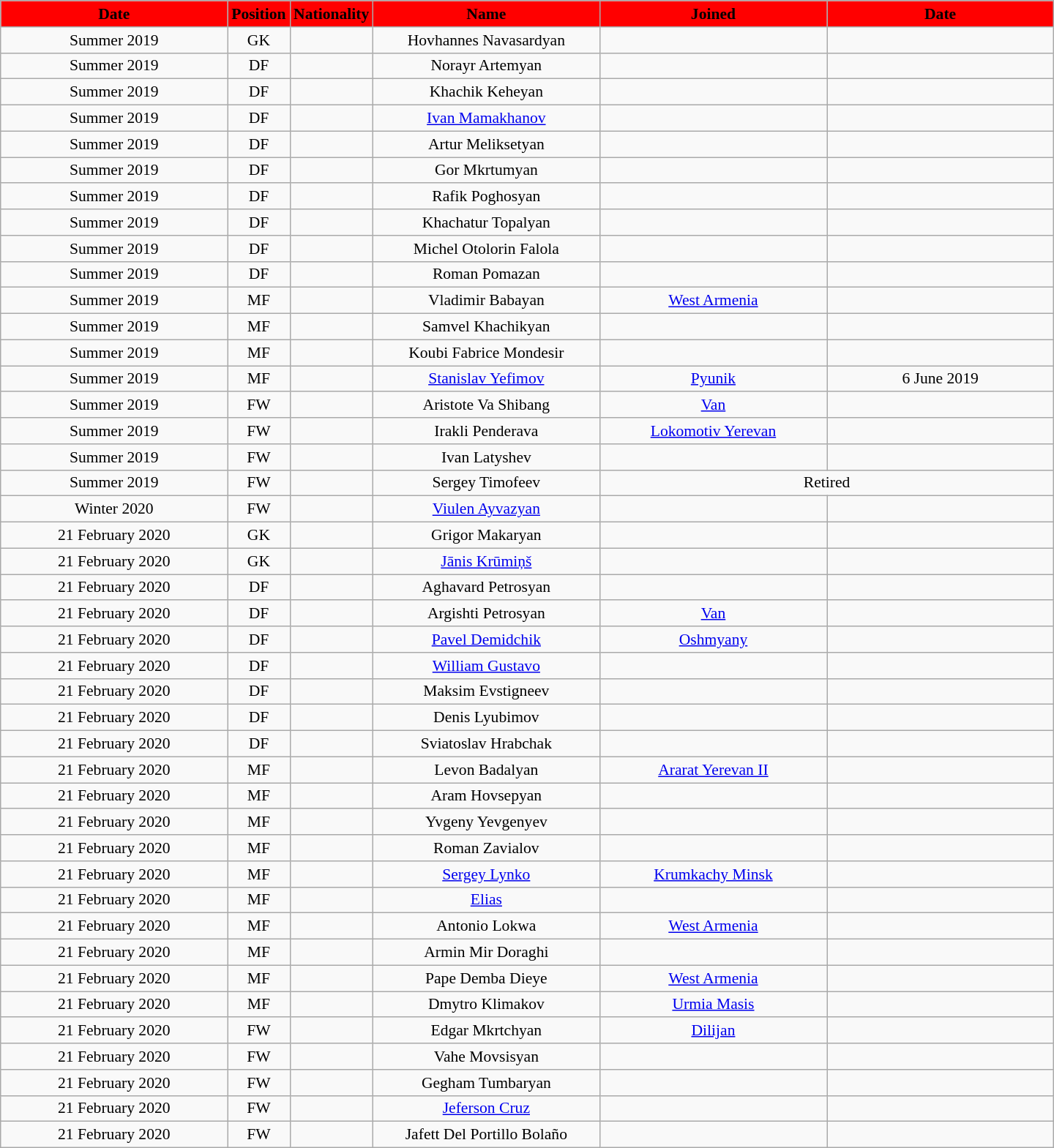<table class="wikitable"  style="text-align:center; font-size:90%; ">
<tr>
<th style="background:#FF0000; color:#000000; width:200px;">Date</th>
<th style="background:#FF0000; color:#000000; width:50px;">Position</th>
<th style="background:#FF0000; color:#000000; width:50px;">Nationality</th>
<th style="background:#FF0000; color:#000000; width:200px;">Name</th>
<th style="background:#FF0000; color:#000000; width:200px;">Joined</th>
<th style="background:#FF0000; color:#000000; width:200px;">Date</th>
</tr>
<tr>
<td>Summer 2019</td>
<td>GK</td>
<td></td>
<td>Hovhannes Navasardyan</td>
<td></td>
<td></td>
</tr>
<tr>
<td>Summer 2019</td>
<td>DF</td>
<td></td>
<td>Norayr Artemyan</td>
<td></td>
<td></td>
</tr>
<tr>
<td>Summer 2019</td>
<td>DF</td>
<td></td>
<td>Khachik Keheyan</td>
<td></td>
<td></td>
</tr>
<tr>
<td>Summer 2019</td>
<td>DF</td>
<td></td>
<td><a href='#'>Ivan Mamakhanov</a></td>
<td></td>
<td></td>
</tr>
<tr>
<td>Summer 2019</td>
<td>DF</td>
<td></td>
<td>Artur Meliksetyan</td>
<td></td>
<td></td>
</tr>
<tr>
<td>Summer 2019</td>
<td>DF</td>
<td></td>
<td>Gor Mkrtumyan</td>
<td></td>
<td></td>
</tr>
<tr>
<td>Summer 2019</td>
<td>DF</td>
<td></td>
<td>Rafik Poghosyan</td>
<td></td>
<td></td>
</tr>
<tr>
<td>Summer 2019</td>
<td>DF</td>
<td></td>
<td>Khachatur Topalyan</td>
<td></td>
<td></td>
</tr>
<tr>
<td>Summer 2019</td>
<td>DF</td>
<td></td>
<td>Michel Otolorin Falola</td>
<td></td>
<td></td>
</tr>
<tr>
<td>Summer 2019</td>
<td>DF</td>
<td></td>
<td>Roman Pomazan</td>
<td></td>
<td></td>
</tr>
<tr>
<td>Summer 2019</td>
<td>MF</td>
<td></td>
<td>Vladimir Babayan</td>
<td><a href='#'>West Armenia</a></td>
<td></td>
</tr>
<tr>
<td>Summer 2019</td>
<td>MF</td>
<td></td>
<td>Samvel Khachikyan</td>
<td></td>
<td></td>
</tr>
<tr>
<td>Summer 2019</td>
<td>MF</td>
<td></td>
<td>Koubi Fabrice Mondesir</td>
<td></td>
<td></td>
</tr>
<tr>
<td>Summer 2019</td>
<td>MF</td>
<td></td>
<td><a href='#'>Stanislav Yefimov</a></td>
<td><a href='#'>Pyunik</a></td>
<td>6 June 2019</td>
</tr>
<tr>
<td>Summer 2019</td>
<td>FW</td>
<td></td>
<td>Aristote Va Shibang</td>
<td><a href='#'>Van</a></td>
<td></td>
</tr>
<tr>
<td>Summer 2019</td>
<td>FW</td>
<td></td>
<td>Irakli Penderava</td>
<td><a href='#'>Lokomotiv Yerevan</a></td>
<td></td>
</tr>
<tr>
<td>Summer 2019</td>
<td>FW</td>
<td></td>
<td>Ivan Latyshev</td>
<td></td>
<td></td>
</tr>
<tr>
<td>Summer 2019</td>
<td>FW</td>
<td></td>
<td>Sergey Timofeev</td>
<td colspan="2">Retired</td>
</tr>
<tr>
<td>Winter 2020</td>
<td>FW</td>
<td></td>
<td><a href='#'>Viulen Ayvazyan</a></td>
<td></td>
<td></td>
</tr>
<tr>
<td>21 February 2020</td>
<td>GK</td>
<td></td>
<td>Grigor Makaryan</td>
<td></td>
<td></td>
</tr>
<tr>
<td>21 February 2020</td>
<td>GK</td>
<td></td>
<td><a href='#'>Jānis Krūmiņš</a></td>
<td></td>
<td></td>
</tr>
<tr>
<td>21 February 2020</td>
<td>DF</td>
<td></td>
<td>Aghavard Petrosyan</td>
<td></td>
<td></td>
</tr>
<tr>
<td>21 February 2020</td>
<td>DF</td>
<td></td>
<td>Argishti Petrosyan</td>
<td><a href='#'>Van</a></td>
<td></td>
</tr>
<tr>
<td>21 February 2020</td>
<td>DF</td>
<td></td>
<td><a href='#'>Pavel Demidchik</a></td>
<td><a href='#'>Oshmyany</a></td>
<td></td>
</tr>
<tr>
<td>21 February 2020</td>
<td>DF</td>
<td></td>
<td><a href='#'>William Gustavo</a></td>
<td></td>
<td></td>
</tr>
<tr>
<td>21 February 2020</td>
<td>DF</td>
<td></td>
<td>Maksim Evstigneev</td>
<td></td>
<td></td>
</tr>
<tr>
<td>21 February 2020</td>
<td>DF</td>
<td></td>
<td>Denis Lyubimov</td>
<td></td>
<td></td>
</tr>
<tr>
<td>21 February 2020</td>
<td>DF</td>
<td></td>
<td>Sviatoslav Hrabchak</td>
<td></td>
<td></td>
</tr>
<tr>
<td>21 February 2020</td>
<td>MF</td>
<td></td>
<td>Levon Badalyan</td>
<td><a href='#'>Ararat Yerevan II</a></td>
<td></td>
</tr>
<tr>
<td>21 February 2020</td>
<td>MF</td>
<td></td>
<td>Aram Hovsepyan</td>
<td></td>
<td></td>
</tr>
<tr>
<td>21 February 2020</td>
<td>MF</td>
<td></td>
<td>Yvgeny Yevgenyev</td>
<td></td>
<td></td>
</tr>
<tr>
<td>21 February 2020</td>
<td>MF</td>
<td></td>
<td>Roman Zavialov</td>
<td></td>
<td></td>
</tr>
<tr>
<td>21 February 2020</td>
<td>MF</td>
<td></td>
<td><a href='#'>Sergey Lynko</a></td>
<td><a href='#'>Krumkachy Minsk</a></td>
<td></td>
</tr>
<tr>
<td>21 February 2020</td>
<td>MF</td>
<td></td>
<td><a href='#'>Elias</a></td>
<td></td>
<td></td>
</tr>
<tr>
<td>21 February 2020</td>
<td>MF</td>
<td></td>
<td>Antonio Lokwa</td>
<td><a href='#'>West Armenia</a></td>
<td></td>
</tr>
<tr>
<td>21 February 2020</td>
<td>MF</td>
<td></td>
<td>Armin Mir Doraghi</td>
<td></td>
<td></td>
</tr>
<tr>
<td>21 February 2020</td>
<td>MF</td>
<td></td>
<td>Pape Demba Dieye</td>
<td><a href='#'>West Armenia</a></td>
<td></td>
</tr>
<tr>
<td>21 February 2020</td>
<td>MF</td>
<td></td>
<td>Dmytro Klimakov</td>
<td><a href='#'>Urmia Masis</a></td>
<td></td>
</tr>
<tr>
<td>21 February 2020</td>
<td>FW</td>
<td></td>
<td>Edgar Mkrtchyan</td>
<td><a href='#'>Dilijan</a></td>
<td></td>
</tr>
<tr>
<td>21 February 2020</td>
<td>FW</td>
<td></td>
<td>Vahe Movsisyan</td>
<td></td>
<td></td>
</tr>
<tr>
<td>21 February 2020</td>
<td>FW</td>
<td></td>
<td>Gegham Tumbaryan</td>
<td></td>
<td></td>
</tr>
<tr>
<td>21 February 2020</td>
<td>FW</td>
<td></td>
<td><a href='#'>Jeferson Cruz</a></td>
<td></td>
<td></td>
</tr>
<tr>
<td>21 February 2020</td>
<td>FW</td>
<td></td>
<td>Jafett Del Portillo Bolaño</td>
<td></td>
<td></td>
</tr>
</table>
